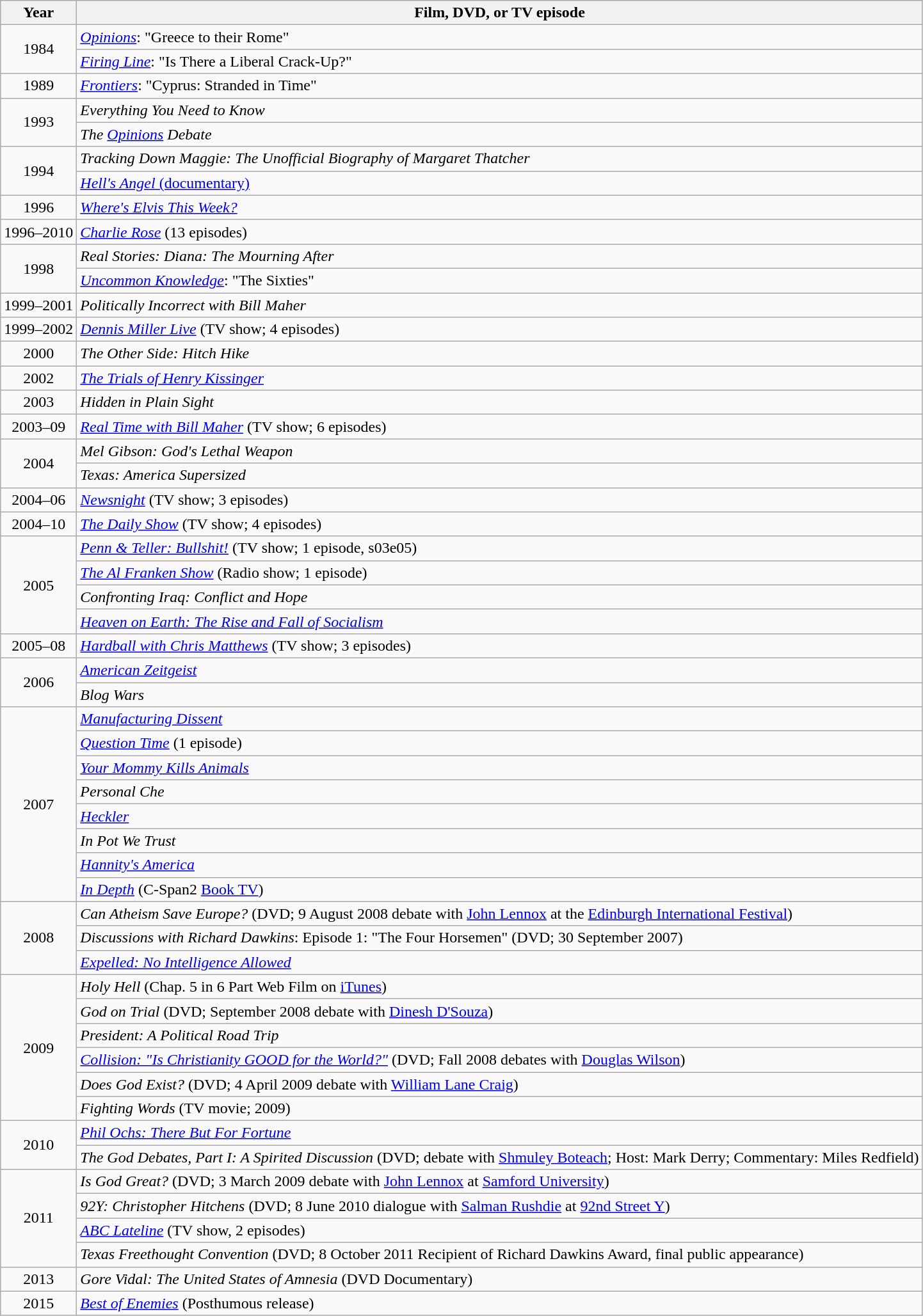<table class="wikitable" style="text-align:center">
<tr>
<th>Year</th>
<th>Film, DVD, or TV episode</th>
</tr>
<tr>
<td rowspan="2">1984</td>
<td align="left"><em><a href='#'>Opinions</a></em>: "Greece to their Rome"</td>
</tr>
<tr>
<td align="left"><em><a href='#'>Firing Line</a></em>: "Is There a Liberal Crack-Up?"</td>
</tr>
<tr>
<td>1989</td>
<td align="left"><em><a href='#'>Frontiers</a></em>: "Cyprus: Stranded in Time"</td>
</tr>
<tr>
<td rowspan="2">1993</td>
<td align="left"><em>Everything You Need to Know</em></td>
</tr>
<tr>
<td align="left"><em>The <a href='#'>Opinions</a> Debate</em></td>
</tr>
<tr>
<td rowspan="2">1994</td>
<td align="left"><em>Tracking Down Maggie: The Unofficial Biography of Margaret Thatcher</em></td>
</tr>
<tr>
<td align="left"><a href='#'><em>Hell's Angel</em> (documentary)</a></td>
</tr>
<tr>
<td>1996</td>
<td align="left"><em><a href='#'>Where's Elvis This Week?</a></em></td>
</tr>
<tr>
<td>1996–2010</td>
<td align="left"><em><a href='#'>Charlie Rose</a></em> (13 episodes)</td>
</tr>
<tr>
<td rowspan="2">1998</td>
<td align="left"><em>Real Stories: Diana: The Mourning After</em></td>
</tr>
<tr>
<td align="left"><em><a href='#'>Uncommon Knowledge</a></em>: "The Sixties"</td>
</tr>
<tr>
<td>1999–2001</td>
<td align="left"><em>Politically Incorrect with Bill Maher</em></td>
</tr>
<tr>
<td>1999–2002</td>
<td align="left"><em><a href='#'>Dennis Miller Live</a></em> (TV show; 4 episodes)</td>
</tr>
<tr>
<td>2000</td>
<td align="left"><em>The Other Side: Hitch Hike</em></td>
</tr>
<tr>
<td>2002</td>
<td align="left"><em><a href='#'>The Trials of Henry Kissinger</a></em></td>
</tr>
<tr>
<td>2003</td>
<td align="left"><em>Hidden in Plain Sight</em></td>
</tr>
<tr>
<td>2003–09</td>
<td align="left"><em><a href='#'>Real Time with Bill Maher</a></em> (TV show; 6 episodes)</td>
</tr>
<tr>
<td rowspan="2">2004</td>
<td align="left"><em>Mel Gibson: God's Lethal Weapon</em></td>
</tr>
<tr>
<td align="left"><em>Texas: America Supersized</em></td>
</tr>
<tr>
<td>2004–06</td>
<td align="left"><em><a href='#'>Newsnight</a></em> (TV show; 3 episodes)</td>
</tr>
<tr>
<td>2004–10</td>
<td align="left"><em><a href='#'>The Daily Show</a></em> (TV show; 4 episodes)</td>
</tr>
<tr>
<td rowspan="4">2005</td>
<td align="left"><em><a href='#'>Penn & Teller: Bullshit!</a></em> (TV show; 1 episode, s03e05)</td>
</tr>
<tr>
<td align="left"><em><a href='#'>The Al Franken Show</a></em> (Radio show; 1 episode)</td>
</tr>
<tr>
<td align="left"><em>Confronting Iraq: Conflict and Hope</em></td>
</tr>
<tr>
<td align="left"><em><a href='#'>Heaven on Earth: The Rise and Fall of Socialism</a></em></td>
</tr>
<tr>
<td>2005–08</td>
<td align="left"><em><a href='#'>Hardball with Chris Matthews</a></em> (TV show; 3 episodes)</td>
</tr>
<tr>
<td rowspan="2">2006</td>
<td align="left"><em><a href='#'>American Zeitgeist</a></em></td>
</tr>
<tr>
<td align="left"><em>Blog Wars</em></td>
</tr>
<tr>
<td rowspan="8">2007</td>
<td align="left"><em><a href='#'>Manufacturing Dissent</a></em></td>
</tr>
<tr>
<td align="left"><em><a href='#'>Question Time</a></em> (1 episode)</td>
</tr>
<tr>
<td align="left"><em><a href='#'>Your Mommy Kills Animals</a></em></td>
</tr>
<tr>
<td align="left"><em>Personal Che</em></td>
</tr>
<tr>
<td align="left"><em><a href='#'>Heckler</a></em></td>
</tr>
<tr>
<td align="left"><em>In Pot We Trust</em></td>
</tr>
<tr>
<td align="left"><em><a href='#'>Hannity's America</a></em></td>
</tr>
<tr>
<td align="left"><em><a href='#'>In Depth</a></em> (C-Span2 <a href='#'>Book TV</a>)</td>
</tr>
<tr>
<td rowspan="3">2008</td>
<td align="left"><em>Can Atheism Save Europe?</em> (DVD; 9 August 2008 debate with <a href='#'>John Lennox</a> at the <a href='#'>Edinburgh International Festival</a>)</td>
</tr>
<tr>
<td align="left"><em>Discussions with Richard Dawkins</em>: Episode 1: "The Four Horsemen" (DVD; 30 September 2007)</td>
</tr>
<tr>
<td style="text-align:left;"><em><a href='#'>Expelled: No Intelligence Allowed</a></em></td>
</tr>
<tr>
<td rowspan="6">2009</td>
<td align="left"><em>Holy Hell</em> (Chap. 5 in 6 Part Web Film on <a href='#'>iTunes</a>)</td>
</tr>
<tr>
<td align="left"><em>God on Trial</em> (DVD; September 2008 debate with <a href='#'>Dinesh D'Souza</a>)</td>
</tr>
<tr>
<td align="left"><em>President: A Political Road Trip</em></td>
</tr>
<tr>
<td align="left"><em><a href='#'>Collision: "Is Christianity GOOD for the World?"</a></em> (DVD; Fall 2008 debates with <a href='#'>Douglas Wilson</a>)</td>
</tr>
<tr>
<td align="left"><em>Does God Exist?</em> (DVD; 4 April 2009 debate with <a href='#'>William Lane Craig</a>)</td>
</tr>
<tr>
<td align="left"><em>Fighting Words</em> (TV movie; 2009)</td>
</tr>
<tr>
<td rowspan="2">2010</td>
<td align="left"><em><a href='#'>Phil Ochs: There But For Fortune</a></em></td>
</tr>
<tr>
<td align="left"><em>The God Debates, Part I: A Spirited Discussion</em> (DVD; debate with <a href='#'>Shmuley Boteach</a>; Host: Mark Derry; Commentary: Miles Redfield)</td>
</tr>
<tr>
<td rowspan="4">2011</td>
<td align="left"><em>Is God Great?</em> (DVD; 3 March 2009 debate with <a href='#'>John Lennox</a> at <a href='#'>Samford University</a>)</td>
</tr>
<tr>
<td align="left"><em>92Y: Christopher Hitchens</em> (DVD; 8 June 2010 dialogue with <a href='#'>Salman Rushdie</a> at <a href='#'>92nd Street Y</a>)</td>
</tr>
<tr>
<td align="left"><em><a href='#'>ABC Lateline</a></em> (TV show, 2 episodes)</td>
</tr>
<tr>
<td align="left"><em>Texas Freethought Convention</em> (DVD; 8 October 2011 Recipient of Richard Dawkins Award, final public appearance)</td>
</tr>
<tr>
<td>2013</td>
<td align="left"><em>Gore Vidal: The United States of Amnesia</em> (DVD Documentary)</td>
</tr>
<tr>
<td>2015</td>
<td align="left"><em><a href='#'>Best of Enemies</a></em> (Posthumous release)</td>
</tr>
</table>
